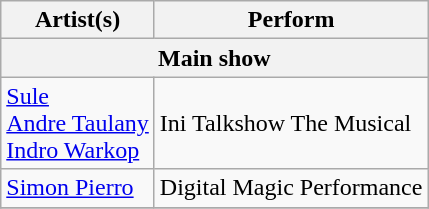<table class="wikitable">
<tr>
<th>Artist(s)</th>
<th>Perform</th>
</tr>
<tr>
<th colspan= "2">Main show</th>
</tr>
<tr>
<td><a href='#'>Sule</a><br><a href='#'>Andre Taulany</a><br><a href='#'>Indro Warkop</a></td>
<td>Ini Talkshow The Musical</td>
</tr>
<tr>
<td><a href='#'>Simon Pierro</a></td>
<td>Digital Magic Performance</td>
</tr>
<tr>
</tr>
</table>
